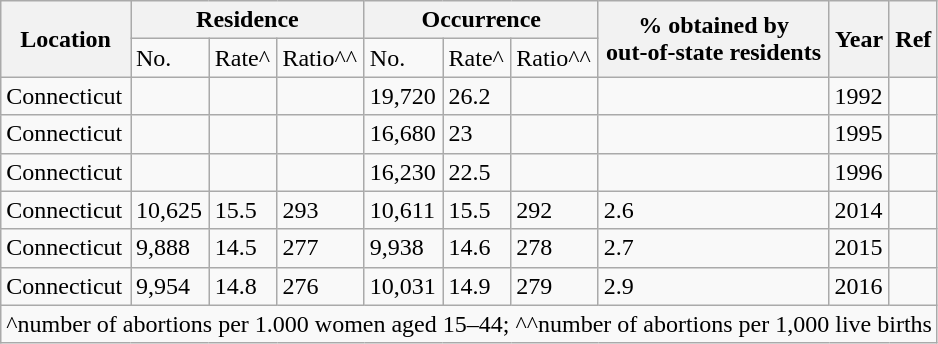<table class="wikitable">
<tr>
<th rowspan="2">Location</th>
<th colspan="3">Residence</th>
<th colspan="3">Occurrence</th>
<th rowspan="2">% obtained by<br>out-of-state residents</th>
<th rowspan="2">Year</th>
<th rowspan="2">Ref</th>
</tr>
<tr>
<td>No.</td>
<td>Rate^</td>
<td>Ratio^^</td>
<td>No.</td>
<td>Rate^</td>
<td>Ratio^^</td>
</tr>
<tr>
<td>Connecticut</td>
<td></td>
<td></td>
<td></td>
<td>19,720</td>
<td>26.2</td>
<td></td>
<td></td>
<td>1992</td>
<td></td>
</tr>
<tr>
<td>Connecticut</td>
<td></td>
<td></td>
<td></td>
<td>16,680</td>
<td>23</td>
<td></td>
<td></td>
<td>1995</td>
<td></td>
</tr>
<tr>
<td>Connecticut</td>
<td></td>
<td></td>
<td></td>
<td>16,230</td>
<td>22.5</td>
<td></td>
<td></td>
<td>1996</td>
<td></td>
</tr>
<tr>
<td>Connecticut</td>
<td>10,625</td>
<td>15.5</td>
<td>293</td>
<td>10,611</td>
<td>15.5</td>
<td>292</td>
<td>2.6</td>
<td>2014</td>
<td></td>
</tr>
<tr>
<td>Connecticut</td>
<td>9,888</td>
<td>14.5</td>
<td>277</td>
<td>9,938</td>
<td>14.6</td>
<td>278</td>
<td>2.7</td>
<td>2015</td>
<td></td>
</tr>
<tr>
<td>Connecticut</td>
<td>9,954</td>
<td>14.8</td>
<td>276</td>
<td>10,031</td>
<td>14.9</td>
<td>279</td>
<td>2.9</td>
<td>2016</td>
<td></td>
</tr>
<tr>
<td colspan="10">^number of abortions per 1.000 women aged 15–44; ^^number of abortions per 1,000 live births</td>
</tr>
</table>
